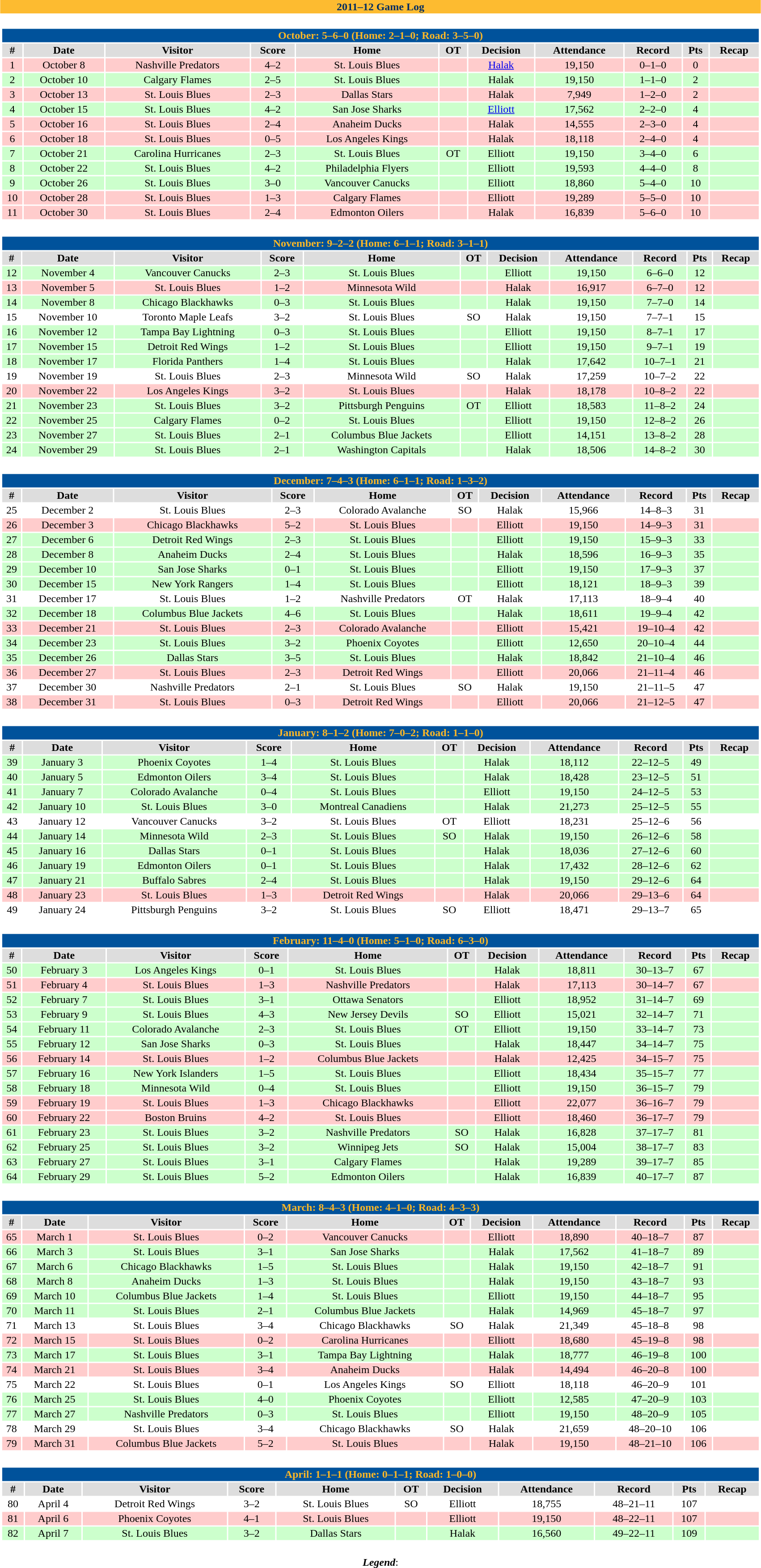<table class="toccolours collapsible" width=90% style="clear:both; margin:1.5em auto; text-align:center;">
<tr>
<th colspan=11 style="background:#FDBB30; color:#002D62;">2011–12 Game Log</th>
</tr>
<tr>
<td colspan=11><br><table class="toccolours collapsible collapsed" width=100%>
<tr>
<th colspan=11 style="background:#00529B; color:#FDB827;">October: 5–6–0 (Home: 2–1–0; Road: 3–5–0)</th>
</tr>
<tr style="text-align:center; background:#dddddd">
<td><strong>#</strong></td>
<td><strong>Date</strong></td>
<td><strong>Visitor</strong></td>
<td><strong>Score</strong></td>
<td><strong>Home</strong></td>
<td><strong>OT</strong></td>
<td><strong>Decision</strong></td>
<td><strong>Attendance</strong></td>
<td><strong>Record</strong></td>
<td><strong>Pts</strong></td>
<td><strong>Recap</strong></td>
</tr>
<tr style="text-align:center; background:#ffcccc">
<td>1</td>
<td>October 8</td>
<td>Nashville Predators</td>
<td>4–2</td>
<td>St. Louis Blues</td>
<td></td>
<td><a href='#'>Halak</a></td>
<td>19,150</td>
<td>0–1–0</td>
<td>0</td>
<td></td>
</tr>
<tr style="text-align:center; background:#ccffcc">
<td>2</td>
<td>October 10</td>
<td>Calgary Flames</td>
<td>2–5</td>
<td>St. Louis Blues</td>
<td></td>
<td>Halak</td>
<td>19,150</td>
<td>1–1–0</td>
<td>2</td>
<td></td>
</tr>
<tr style="text-align:center; background:#ffcccc">
<td>3</td>
<td>October 13</td>
<td>St. Louis Blues</td>
<td>2–3</td>
<td>Dallas Stars</td>
<td></td>
<td>Halak</td>
<td>7,949</td>
<td>1–2–0</td>
<td>2</td>
<td></td>
</tr>
<tr style="text-align:center; background:#ccffcc">
<td>4</td>
<td>October 15</td>
<td>St. Louis Blues</td>
<td>4–2</td>
<td>San Jose Sharks</td>
<td></td>
<td><a href='#'>Elliott</a></td>
<td>17,562</td>
<td>2–2–0</td>
<td>4</td>
<td></td>
</tr>
<tr style="text-align:center; background:#ffcccc">
<td>5</td>
<td>October 16</td>
<td>St. Louis Blues</td>
<td>2–4</td>
<td>Anaheim Ducks</td>
<td></td>
<td>Halak</td>
<td>14,555</td>
<td>2–3–0</td>
<td>4</td>
<td></td>
</tr>
<tr style="text-align:center; background:#ffcccc">
<td>6</td>
<td>October 18</td>
<td>St. Louis Blues</td>
<td>0–5</td>
<td>Los Angeles Kings</td>
<td></td>
<td>Halak</td>
<td>18,118</td>
<td>2–4–0</td>
<td>4</td>
<td></td>
</tr>
<tr style="text-align:center; background:#ccffcc">
<td>7</td>
<td>October 21</td>
<td>Carolina Hurricanes</td>
<td>2–3</td>
<td>St. Louis Blues</td>
<td>OT</td>
<td>Elliott</td>
<td>19,150</td>
<td>3–4–0</td>
<td>6</td>
<td></td>
</tr>
<tr style="text-align:center; background:#ccffcc">
<td>8</td>
<td>October 22</td>
<td>St. Louis Blues</td>
<td>4–2</td>
<td>Philadelphia Flyers</td>
<td></td>
<td>Elliott</td>
<td>19,593</td>
<td>4–4–0</td>
<td>8</td>
<td></td>
</tr>
<tr style="text-align:center; background:#ccffcc">
<td>9</td>
<td>October 26</td>
<td>St. Louis Blues</td>
<td>3–0</td>
<td>Vancouver Canucks</td>
<td></td>
<td>Elliott</td>
<td>18,860</td>
<td>5–4–0</td>
<td>10</td>
<td></td>
</tr>
<tr style="text-align:center; background:#ffcccc">
<td>10</td>
<td>October 28</td>
<td>St. Louis Blues</td>
<td>1–3</td>
<td>Calgary Flames</td>
<td></td>
<td>Elliott</td>
<td>19,289</td>
<td>5–5–0</td>
<td>10</td>
<td></td>
</tr>
<tr style="text-align:center; background:#ffcccc">
<td>11</td>
<td>October 30</td>
<td>St. Louis Blues</td>
<td>2–4</td>
<td>Edmonton Oilers</td>
<td></td>
<td>Halak</td>
<td>16,839</td>
<td>5–6–0</td>
<td>10</td>
<td></td>
</tr>
</table>
</td>
</tr>
<tr>
<td colspan=11><br><table class="toccolours collapsible collapsed" width=100%>
<tr>
<th colspan=11 style="background:#00529B; color:#FDB827;">November: 9–2–2 (Home: 6–1–1; Road: 3–1–1)</th>
</tr>
<tr style="text-align:center; background:#dddddd">
<td><strong>#</strong></td>
<td><strong>Date</strong></td>
<td><strong>Visitor</strong></td>
<td><strong>Score</strong></td>
<td><strong>Home</strong></td>
<td><strong>OT</strong></td>
<td><strong>Decision</strong></td>
<td><strong>Attendance</strong></td>
<td><strong>Record</strong></td>
<td><strong>Pts</strong></td>
<td><strong>Recap</strong></td>
</tr>
<tr style="text-align:center; background:#ccffcc">
<td>12</td>
<td>November 4</td>
<td>Vancouver Canucks</td>
<td>2–3</td>
<td>St. Louis Blues</td>
<td></td>
<td>Elliott</td>
<td>19,150</td>
<td>6–6–0</td>
<td>12</td>
<td></td>
</tr>
<tr style="text-align:center; background:#ffcccc">
<td>13</td>
<td>November 5</td>
<td>St. Louis Blues</td>
<td>1–2</td>
<td>Minnesota Wild</td>
<td></td>
<td>Halak</td>
<td>16,917</td>
<td>6–7–0</td>
<td>12</td>
<td></td>
</tr>
<tr style="text-align:center; background:#ccffcc">
<td>14</td>
<td>November 8</td>
<td>Chicago Blackhawks</td>
<td>0–3</td>
<td>St. Louis Blues</td>
<td></td>
<td>Halak</td>
<td>19,150</td>
<td>7–7–0</td>
<td>14</td>
<td></td>
</tr>
<tr style="text-align:center; background:#ffffff">
<td>15</td>
<td>November 10</td>
<td>Toronto Maple Leafs</td>
<td>3–2</td>
<td>St. Louis Blues</td>
<td>SO</td>
<td>Halak</td>
<td>19,150</td>
<td>7–7–1</td>
<td>15</td>
<td></td>
</tr>
<tr style="text-align:center; background:#ccffcc">
<td>16</td>
<td>November 12</td>
<td>Tampa Bay Lightning</td>
<td>0–3</td>
<td>St. Louis Blues</td>
<td></td>
<td>Elliott</td>
<td>19,150</td>
<td>8–7–1</td>
<td>17</td>
<td></td>
</tr>
<tr style="text-align:center; background:#ccffcc">
<td>17</td>
<td>November 15</td>
<td>Detroit Red Wings</td>
<td>1–2</td>
<td>St. Louis Blues</td>
<td></td>
<td>Elliott</td>
<td>19,150</td>
<td>9–7–1</td>
<td>19</td>
<td></td>
</tr>
<tr style="text-align:center; background:#ccffcc">
<td>18</td>
<td>November 17</td>
<td>Florida Panthers</td>
<td>1–4</td>
<td>St. Louis Blues</td>
<td></td>
<td>Halak</td>
<td>17,642</td>
<td>10–7–1</td>
<td>21</td>
<td></td>
</tr>
<tr style="text-align:center; background:#ffffff">
<td>19</td>
<td>November 19</td>
<td>St. Louis Blues</td>
<td>2–3</td>
<td>Minnesota Wild</td>
<td>SO</td>
<td>Halak</td>
<td>17,259</td>
<td>10–7–2</td>
<td>22</td>
<td></td>
</tr>
<tr style="text-align:center; background:#ffcccc">
<td>20</td>
<td>November 22</td>
<td>Los Angeles Kings</td>
<td>3–2</td>
<td>St. Louis Blues</td>
<td></td>
<td>Halak</td>
<td>18,178</td>
<td>10–8–2</td>
<td>22</td>
<td></td>
</tr>
<tr style="text-align:center; background:#ccffcc">
<td>21</td>
<td>November 23</td>
<td>St. Louis Blues</td>
<td>3–2</td>
<td>Pittsburgh Penguins</td>
<td>OT</td>
<td>Elliott</td>
<td>18,583</td>
<td>11–8–2</td>
<td>24</td>
<td></td>
</tr>
<tr style="text-align:center; background:#ccffcc">
<td>22</td>
<td>November 25</td>
<td>Calgary Flames</td>
<td>0–2</td>
<td>St. Louis Blues</td>
<td></td>
<td>Elliott</td>
<td>19,150</td>
<td>12–8–2</td>
<td>26</td>
<td></td>
</tr>
<tr style="text-align:center; background:#ccffcc">
<td>23</td>
<td>November 27</td>
<td>St. Louis Blues</td>
<td>2–1</td>
<td>Columbus Blue Jackets</td>
<td></td>
<td>Elliott</td>
<td>14,151</td>
<td>13–8–2</td>
<td>28</td>
<td></td>
</tr>
<tr style="text-align:center; background:#ccffcc">
<td>24</td>
<td>November 29</td>
<td>St. Louis Blues</td>
<td>2–1</td>
<td>Washington Capitals</td>
<td></td>
<td>Halak</td>
<td>18,506</td>
<td>14–8–2</td>
<td>30</td>
<td></td>
</tr>
</table>
</td>
</tr>
<tr>
<td colspan=11><br><table class="toccolours collapsible collapsed" width=100%>
<tr>
<th colspan=11 style="background:#00529B; color:#FDB827;">December: 7–4–3 (Home: 6–1–1; Road: 1–3–2)</th>
</tr>
<tr style="text-align:center; background:#dddddd">
<td><strong>#</strong></td>
<td><strong>Date</strong></td>
<td><strong>Visitor</strong></td>
<td><strong>Score</strong></td>
<td><strong>Home</strong></td>
<td><strong>OT</strong></td>
<td><strong>Decision</strong></td>
<td><strong>Attendance</strong></td>
<td><strong>Record</strong></td>
<td><strong>Pts</strong></td>
<td><strong>Recap</strong></td>
</tr>
<tr style="text-align:center; background:#ffffff">
<td>25</td>
<td>December 2</td>
<td>St. Louis Blues</td>
<td>2–3</td>
<td>Colorado Avalanche</td>
<td>SO</td>
<td>Halak</td>
<td>15,966</td>
<td>14–8–3</td>
<td>31</td>
<td></td>
</tr>
<tr style="text-align:center; background:#ffcccc">
<td>26</td>
<td>December 3</td>
<td>Chicago Blackhawks</td>
<td>5–2</td>
<td>St. Louis Blues</td>
<td></td>
<td>Elliott</td>
<td>19,150</td>
<td>14–9–3</td>
<td>31</td>
<td></td>
</tr>
<tr style="text-align:center; background:#ccffcc">
<td>27</td>
<td>December 6</td>
<td>Detroit Red Wings</td>
<td>2–3</td>
<td>St. Louis Blues</td>
<td></td>
<td>Elliott</td>
<td>19,150</td>
<td>15–9–3</td>
<td>33</td>
<td></td>
</tr>
<tr style="text-align:center; background:#ccffcc">
<td>28</td>
<td>December 8</td>
<td>Anaheim Ducks</td>
<td>2–4</td>
<td>St. Louis Blues</td>
<td></td>
<td>Halak</td>
<td>18,596</td>
<td>16–9–3</td>
<td>35</td>
<td></td>
</tr>
<tr style="text-align:center; background:#ccffcc">
<td>29</td>
<td>December 10</td>
<td>San Jose Sharks</td>
<td>0–1</td>
<td>St. Louis Blues</td>
<td></td>
<td>Elliott</td>
<td>19,150</td>
<td>17–9–3</td>
<td>37</td>
<td></td>
</tr>
<tr style="text-align:center; background:#ccffcc">
<td>30</td>
<td>December 15</td>
<td>New York Rangers</td>
<td>1–4</td>
<td>St. Louis Blues</td>
<td></td>
<td>Elliott</td>
<td>18,121</td>
<td>18–9–3</td>
<td>39</td>
<td></td>
</tr>
<tr style="text-align:center; background:#ffffff">
<td>31</td>
<td>December 17</td>
<td>St. Louis Blues</td>
<td>1–2</td>
<td>Nashville Predators</td>
<td>OT</td>
<td>Halak</td>
<td>17,113</td>
<td>18–9–4</td>
<td>40</td>
<td></td>
</tr>
<tr style="text-align:center; background:#ccffcc">
<td>32</td>
<td>December 18</td>
<td>Columbus Blue Jackets</td>
<td>4–6</td>
<td>St. Louis Blues</td>
<td></td>
<td>Halak</td>
<td>18,611</td>
<td>19–9–4</td>
<td>42</td>
<td></td>
</tr>
<tr style="text-align:center; background:#ffcccc">
<td>33</td>
<td>December 21</td>
<td>St. Louis Blues</td>
<td>2–3</td>
<td>Colorado Avalanche</td>
<td></td>
<td>Elliott</td>
<td>15,421</td>
<td>19–10–4</td>
<td>42</td>
<td></td>
</tr>
<tr style="text-align:center; background:#ccffcc">
<td>34</td>
<td>December 23</td>
<td>St. Louis Blues</td>
<td>3–2</td>
<td>Phoenix Coyotes</td>
<td></td>
<td>Elliott</td>
<td>12,650</td>
<td>20–10–4</td>
<td>44</td>
<td></td>
</tr>
<tr style="text-align:center; background:#ccffcc">
<td>35</td>
<td>December 26</td>
<td>Dallas Stars</td>
<td>3–5</td>
<td>St. Louis Blues</td>
<td></td>
<td>Halak</td>
<td>18,842</td>
<td>21–10–4</td>
<td>46</td>
<td></td>
</tr>
<tr style="text-align:center; background:#ffcccc">
<td>36</td>
<td>December 27</td>
<td>St. Louis Blues</td>
<td>2–3</td>
<td>Detroit Red Wings</td>
<td></td>
<td>Elliott</td>
<td>20,066</td>
<td>21–11–4</td>
<td>46</td>
<td></td>
</tr>
<tr style="text-align:center; background:#ffffff">
<td>37</td>
<td>December 30</td>
<td>Nashville Predators</td>
<td>2–1</td>
<td>St. Louis Blues</td>
<td>SO</td>
<td>Halak</td>
<td>19,150</td>
<td>21–11–5</td>
<td>47</td>
<td></td>
</tr>
<tr style="text-align:center; background:#ffcccc">
<td>38</td>
<td>December 31</td>
<td>St. Louis Blues</td>
<td>0–3</td>
<td>Detroit Red Wings</td>
<td></td>
<td>Elliott</td>
<td>20,066</td>
<td>21–12–5</td>
<td>47</td>
<td></td>
</tr>
</table>
</td>
</tr>
<tr>
<td colspan=11><br><table class="toccolours collapsible collapsed" width=100%>
<tr>
<th colspan=11 style="background:#00529B; color:#FDB827;">January: 8–1–2 (Home: 7–0–2; Road: 1–1–0)</th>
</tr>
<tr style="text-align:center; background:#dddddd">
<td><strong>#</strong></td>
<td><strong>Date</strong></td>
<td><strong>Visitor</strong></td>
<td><strong>Score</strong></td>
<td><strong>Home</strong></td>
<td><strong>OT</strong></td>
<td><strong>Decision</strong></td>
<td><strong>Attendance</strong></td>
<td><strong>Record</strong></td>
<td><strong>Pts</strong></td>
<td><strong>Recap</strong></td>
</tr>
<tr style="text-align:center; background:#ccffcc">
<td>39</td>
<td>January 3</td>
<td>Phoenix Coyotes</td>
<td>1–4</td>
<td>St. Louis Blues</td>
<td></td>
<td>Halak</td>
<td>18,112</td>
<td>22–12–5</td>
<td>49</td>
<td></td>
</tr>
<tr style="text-align:center; background:#ccffcc">
<td>40</td>
<td>January 5</td>
<td>Edmonton Oilers</td>
<td>3–4</td>
<td>St. Louis Blues</td>
<td></td>
<td>Halak</td>
<td>18,428</td>
<td>23–12–5</td>
<td>51</td>
<td></td>
</tr>
<tr style="text-align:center; background:#ccffcc">
<td>41</td>
<td>January 7</td>
<td>Colorado Avalanche</td>
<td>0–4</td>
<td>St. Louis Blues</td>
<td></td>
<td>Elliott</td>
<td>19,150</td>
<td>24–12–5</td>
<td>53</td>
<td></td>
</tr>
<tr style="text-align:center; background:#ccffcc">
<td>42</td>
<td>January 10</td>
<td>St. Louis Blues</td>
<td>3–0</td>
<td>Montreal Canadiens</td>
<td></td>
<td>Halak</td>
<td>21,273</td>
<td>25–12–5</td>
<td>55</td>
<td></td>
</tr>
<tr style="text-align:center; background:#ffffff">
<td>43</td>
<td>January 12</td>
<td>Vancouver Canucks</td>
<td>3–2</td>
<td>St. Louis Blues</td>
<td>OT</td>
<td>Elliott</td>
<td>18,231</td>
<td>25–12–6</td>
<td>56</td>
<td></td>
</tr>
<tr style="text-align:center; background:#ccffcc">
<td>44</td>
<td>January 14</td>
<td>Minnesota Wild</td>
<td>2–3</td>
<td>St. Louis Blues</td>
<td>SO</td>
<td>Halak</td>
<td>19,150</td>
<td>26–12–6</td>
<td>58</td>
<td></td>
</tr>
<tr style="text-align:center; background:#ccffcc">
<td>45</td>
<td>January 16</td>
<td>Dallas Stars</td>
<td>0–1</td>
<td>St. Louis Blues</td>
<td></td>
<td>Halak</td>
<td>18,036</td>
<td>27–12–6</td>
<td>60</td>
<td></td>
</tr>
<tr style="text-align:center; background:#ccffcc">
<td>46</td>
<td>January 19</td>
<td>Edmonton Oilers</td>
<td>0–1</td>
<td>St. Louis Blues</td>
<td></td>
<td>Halak</td>
<td>17,432</td>
<td>28–12–6</td>
<td>62</td>
<td></td>
</tr>
<tr style="text-align:center; background:#ccffcc">
<td>47</td>
<td>January 21</td>
<td>Buffalo Sabres</td>
<td>2–4</td>
<td>St. Louis Blues</td>
<td></td>
<td>Halak</td>
<td>19,150</td>
<td>29–12–6</td>
<td>64</td>
<td></td>
</tr>
<tr style="text-align:center; background:#ffcccc">
<td>48</td>
<td>January 23</td>
<td>St. Louis Blues</td>
<td>1–3</td>
<td>Detroit Red Wings</td>
<td></td>
<td>Halak</td>
<td>20,066</td>
<td>29–13–6</td>
<td>64</td>
<td></td>
</tr>
<tr style="text-align:center; background:#ffffff">
<td>49</td>
<td>January 24</td>
<td>Pittsburgh Penguins</td>
<td>3–2</td>
<td>St. Louis Blues</td>
<td>SO</td>
<td>Elliott</td>
<td>18,471</td>
<td>29–13–7</td>
<td>65</td>
<td></td>
</tr>
</table>
</td>
</tr>
<tr>
<td colspan=11><br><table class="toccolours collapsible collapsed" width=100%>
<tr>
<th colspan=11 style="background:#00529B; color:#FDB827;">February: 11–4–0 (Home: 5–1–0; Road: 6–3–0)</th>
</tr>
<tr style="text-align:center; background:#dddddd">
<td><strong>#</strong></td>
<td><strong>Date</strong></td>
<td><strong>Visitor</strong></td>
<td><strong>Score</strong></td>
<td><strong>Home</strong></td>
<td><strong>OT</strong></td>
<td><strong>Decision</strong></td>
<td><strong>Attendance</strong></td>
<td><strong>Record</strong></td>
<td><strong>Pts</strong></td>
<td><strong>Recap</strong></td>
</tr>
<tr style="text-align:center; background:#ccffcc">
<td>50</td>
<td>February 3</td>
<td>Los Angeles Kings</td>
<td>0–1</td>
<td>St. Louis Blues</td>
<td></td>
<td>Halak</td>
<td>18,811</td>
<td>30–13–7</td>
<td>67</td>
<td></td>
</tr>
<tr style="text-align:center; background:#ffcccc">
<td>51</td>
<td>February 4</td>
<td>St. Louis Blues</td>
<td>1–3</td>
<td>Nashville Predators</td>
<td></td>
<td>Halak</td>
<td>17,113</td>
<td>30–14–7</td>
<td>67</td>
<td></td>
</tr>
<tr style="text-align:center; background:#ccffcc">
<td>52</td>
<td>February 7</td>
<td>St. Louis Blues</td>
<td>3–1</td>
<td>Ottawa Senators</td>
<td></td>
<td>Elliott</td>
<td>18,952</td>
<td>31–14–7</td>
<td>69</td>
<td></td>
</tr>
<tr style="text-align:center; background:#ccffcc">
<td>53</td>
<td>February 9</td>
<td>St. Louis Blues</td>
<td>4–3</td>
<td>New Jersey Devils</td>
<td>SO</td>
<td>Elliott</td>
<td>15,021</td>
<td>32–14–7</td>
<td>71</td>
<td></td>
</tr>
<tr style="text-align:center; background:#ccffcc">
<td>54</td>
<td>February 11</td>
<td>Colorado Avalanche</td>
<td>2–3</td>
<td>St. Louis Blues</td>
<td>OT</td>
<td>Elliott</td>
<td>19,150</td>
<td>33–14–7</td>
<td>73</td>
<td></td>
</tr>
<tr style="text-align:center; background:#ccffcc">
<td>55</td>
<td>February 12</td>
<td>San Jose Sharks</td>
<td>0–3</td>
<td>St. Louis Blues</td>
<td></td>
<td>Halak</td>
<td>18,447</td>
<td>34–14–7</td>
<td>75</td>
<td></td>
</tr>
<tr style="text-align:center; background:#ffcccc">
<td>56</td>
<td>February 14</td>
<td>St. Louis Blues</td>
<td>1–2</td>
<td>Columbus Blue Jackets</td>
<td></td>
<td>Halak</td>
<td>12,425</td>
<td>34–15–7</td>
<td>75</td>
<td></td>
</tr>
<tr style="text-align:center; background:#ccffcc">
<td>57</td>
<td>February 16</td>
<td>New York Islanders</td>
<td>1–5</td>
<td>St. Louis Blues</td>
<td></td>
<td>Elliott</td>
<td>18,434</td>
<td>35–15–7</td>
<td>77</td>
<td></td>
</tr>
<tr style="text-align:center; background:#ccffcc">
<td>58</td>
<td>February 18</td>
<td>Minnesota Wild</td>
<td>0–4</td>
<td>St. Louis Blues</td>
<td></td>
<td>Elliott</td>
<td>19,150</td>
<td>36–15–7</td>
<td>79</td>
<td></td>
</tr>
<tr style="text-align:center; background:#ffcccc">
<td>59</td>
<td>February 19</td>
<td>St. Louis Blues</td>
<td>1–3</td>
<td>Chicago Blackhawks</td>
<td></td>
<td>Elliott</td>
<td>22,077</td>
<td>36–16–7</td>
<td>79</td>
<td></td>
</tr>
<tr style="text-align:center; background:#ffcccc">
<td>60</td>
<td>February 22</td>
<td>Boston Bruins</td>
<td>4–2</td>
<td>St. Louis Blues</td>
<td></td>
<td>Elliott</td>
<td>18,460</td>
<td>36–17–7</td>
<td>79</td>
<td></td>
</tr>
<tr style="text-align:center; background:#ccffcc">
<td>61</td>
<td>February 23</td>
<td>St. Louis Blues</td>
<td>3–2</td>
<td>Nashville Predators</td>
<td>SO</td>
<td>Halak</td>
<td>16,828</td>
<td>37–17–7</td>
<td>81</td>
<td></td>
</tr>
<tr style="text-align:center; background:#ccffcc">
<td>62</td>
<td>February 25</td>
<td>St. Louis Blues</td>
<td>3–2</td>
<td>Winnipeg Jets</td>
<td>SO</td>
<td>Halak</td>
<td>15,004</td>
<td>38–17–7</td>
<td>83</td>
<td><br></td>
</tr>
<tr style="text-align:center; background:#ccffcc">
<td>63</td>
<td>February 27</td>
<td>St. Louis Blues</td>
<td>3–1</td>
<td>Calgary Flames</td>
<td></td>
<td>Halak</td>
<td>19,289</td>
<td>39–17–7</td>
<td>85</td>
<td></td>
</tr>
<tr style="text-align:center; background:#ccffcc">
<td>64</td>
<td>February 29</td>
<td>St. Louis Blues</td>
<td>5–2</td>
<td>Edmonton Oilers</td>
<td></td>
<td>Halak</td>
<td>16,839</td>
<td>40–17–7</td>
<td>87</td>
<td></td>
</tr>
</table>
</td>
</tr>
<tr>
<td colspan=11><br><table class="toccolours collapsible collapsed" width=100%>
<tr>
<th colspan=11 style="background:#00529B; color:#FDB827;">March: 8–4–3 (Home: 4–1–0; Road: 4–3–3)</th>
</tr>
<tr style="text-align:center; background:#dddddd">
<td><strong>#</strong></td>
<td><strong>Date</strong></td>
<td><strong>Visitor</strong></td>
<td><strong>Score</strong></td>
<td><strong>Home</strong></td>
<td><strong>OT</strong></td>
<td><strong>Decision</strong></td>
<td><strong>Attendance</strong></td>
<td><strong>Record</strong></td>
<td><strong>Pts</strong></td>
<td><strong>Recap</strong></td>
</tr>
<tr style="text-align:center; background:#ffcccc">
<td>65</td>
<td>March 1</td>
<td>St. Louis Blues</td>
<td>0–2</td>
<td>Vancouver Canucks</td>
<td></td>
<td>Elliott</td>
<td>18,890</td>
<td>40–18–7</td>
<td>87</td>
<td></td>
</tr>
<tr style="text-align:center; background:#ccffcc">
<td>66</td>
<td>March 3</td>
<td>St. Louis Blues</td>
<td>3–1</td>
<td>San Jose Sharks</td>
<td></td>
<td>Halak</td>
<td>17,562</td>
<td>41–18–7</td>
<td>89</td>
<td></td>
</tr>
<tr style="text-align:center; background:#ccffcc">
<td>67</td>
<td>March 6</td>
<td>Chicago Blackhawks</td>
<td>1–5</td>
<td>St. Louis Blues</td>
<td></td>
<td>Halak</td>
<td>19,150</td>
<td>42–18–7</td>
<td>91</td>
<td></td>
</tr>
<tr style="text-align:center; background:#ccffcc">
<td>68</td>
<td>March 8</td>
<td>Anaheim Ducks</td>
<td>1–3</td>
<td>St. Louis Blues</td>
<td></td>
<td>Halak</td>
<td>19,150</td>
<td>43–18–7</td>
<td>93</td>
<td></td>
</tr>
<tr style="text-align:center; background:#ccffcc">
<td>69</td>
<td>March 10</td>
<td>Columbus Blue Jackets</td>
<td>1–4</td>
<td>St. Louis Blues</td>
<td></td>
<td>Elliott</td>
<td>19,150</td>
<td>44–18–7</td>
<td>95</td>
<td></td>
</tr>
<tr style="text-align:center; background:#ccffcc">
<td>70</td>
<td>March 11</td>
<td>St. Louis Blues</td>
<td>2–1</td>
<td>Columbus Blue Jackets</td>
<td></td>
<td>Halak</td>
<td>14,969</td>
<td>45–18–7</td>
<td>97</td>
<td></td>
</tr>
<tr style="text-align:center; background:#ffffff">
<td>71</td>
<td>March 13</td>
<td>St. Louis Blues</td>
<td>3–4</td>
<td>Chicago Blackhawks</td>
<td>SO</td>
<td>Halak</td>
<td>21,349</td>
<td>45–18–8</td>
<td>98</td>
<td></td>
</tr>
<tr style="text-align:center; background:#ffcccc">
<td>72</td>
<td>March 15</td>
<td>St. Louis Blues</td>
<td>0–2</td>
<td>Carolina Hurricanes</td>
<td></td>
<td>Elliott</td>
<td>18,680</td>
<td>45–19–8</td>
<td>98</td>
<td></td>
</tr>
<tr style="text-align:center; background:#ccffcc">
<td>73</td>
<td>March 17</td>
<td>St. Louis Blues</td>
<td>3–1</td>
<td>Tampa Bay Lightning</td>
<td></td>
<td>Halak</td>
<td>18,777</td>
<td>46–19–8</td>
<td>100</td>
<td></td>
</tr>
<tr style="text-align:center; background:#ffcccc">
<td>74</td>
<td>March 21</td>
<td>St. Louis Blues</td>
<td>3–4</td>
<td>Anaheim Ducks</td>
<td></td>
<td>Halak</td>
<td>14,494</td>
<td>46–20–8</td>
<td>100</td>
<td></td>
</tr>
<tr style="text-align:center; background:#ffffff">
<td>75</td>
<td>March 22</td>
<td>St. Louis Blues</td>
<td>0–1</td>
<td>Los Angeles Kings</td>
<td>SO</td>
<td>Elliott</td>
<td>18,118</td>
<td>46–20–9</td>
<td>101</td>
<td></td>
</tr>
<tr style="text-align:center; background:#ccffcc">
<td>76</td>
<td>March 25</td>
<td>St. Louis Blues</td>
<td>4–0</td>
<td>Phoenix Coyotes</td>
<td></td>
<td>Elliott</td>
<td>12,585</td>
<td>47–20–9</td>
<td>103</td>
<td></td>
</tr>
<tr style="text-align:center; background:#ccffcc">
<td>77</td>
<td>March 27</td>
<td>Nashville Predators</td>
<td>0–3</td>
<td>St. Louis Blues</td>
<td></td>
<td>Elliott</td>
<td>19,150</td>
<td>48–20–9</td>
<td>105</td>
<td></td>
</tr>
<tr style="text-align:center; background:#ffffff">
<td>78</td>
<td>March 29</td>
<td>St. Louis Blues</td>
<td>3–4</td>
<td>Chicago Blackhawks</td>
<td>SO</td>
<td>Halak</td>
<td>21,659</td>
<td>48–20–10</td>
<td>106</td>
<td></td>
</tr>
<tr style="text-align:center; background:#ffcccc">
<td>79</td>
<td>March 31</td>
<td>Columbus Blue Jackets</td>
<td>5–2</td>
<td>St. Louis Blues</td>
<td></td>
<td>Halak</td>
<td>19,150</td>
<td>48–21–10</td>
<td>106</td>
<td></td>
</tr>
</table>
</td>
</tr>
<tr>
<td colspan=11><br><table class="toccolours collapsible collapsed" width=100%>
<tr>
<th colspan=11 style="background:#00529B; color:#FDB827;">April: 1–1–1 (Home: 0–1–1; Road: 1–0–0)</th>
</tr>
<tr style="text-align:center; background:#dddddd">
<td><strong>#</strong></td>
<td><strong>Date</strong></td>
<td><strong>Visitor</strong></td>
<td><strong>Score</strong></td>
<td><strong>Home</strong></td>
<td><strong>OT</strong></td>
<td><strong>Decision</strong></td>
<td><strong>Attendance</strong></td>
<td><strong>Record</strong></td>
<td><strong>Pts</strong></td>
<td><strong>Recap</strong></td>
</tr>
<tr style="text-align:center; background:#ffffff">
<td>80</td>
<td>April 4</td>
<td>Detroit Red Wings</td>
<td>3–2</td>
<td>St. Louis Blues</td>
<td>SO</td>
<td>Elliott</td>
<td>18,755</td>
<td>48–21–11</td>
<td>107</td>
<td></td>
</tr>
<tr style="text-align:center; background:#ffcccc">
<td>81</td>
<td>April 6</td>
<td>Phoenix Coyotes</td>
<td>4–1</td>
<td>St. Louis Blues</td>
<td></td>
<td>Elliott</td>
<td>19,150</td>
<td>48–22–11</td>
<td>107</td>
<td></td>
</tr>
<tr style="text-align:center; background:#ccffcc">
<td>82</td>
<td>April 7</td>
<td>St. Louis Blues</td>
<td>3–2</td>
<td>Dallas Stars</td>
<td></td>
<td>Halak</td>
<td>16,560</td>
<td>49–22–11</td>
<td>109</td>
<td></td>
</tr>
</table>
</td>
</tr>
<tr>
<td colspan=11 style="text-align:center"><br><strong><em>Legend</em></strong>:


</td>
</tr>
</table>
